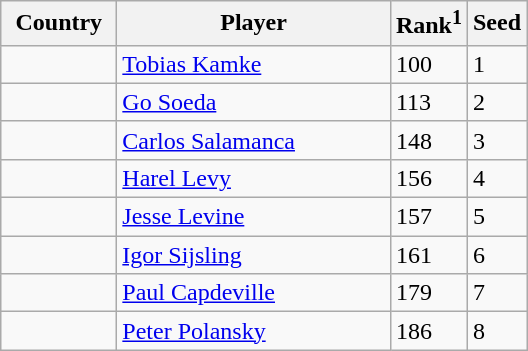<table class="sortable wikitable">
<tr>
<th style="width:70px;">Country</th>
<th style="width:175px;">Player</th>
<th>Rank<sup>1</sup></th>
<th>Seed</th>
</tr>
<tr>
<td></td>
<td><a href='#'>Tobias Kamke</a></td>
<td>100</td>
<td>1</td>
</tr>
<tr>
<td></td>
<td><a href='#'>Go Soeda</a></td>
<td>113</td>
<td>2</td>
</tr>
<tr>
<td></td>
<td><a href='#'>Carlos Salamanca</a></td>
<td>148</td>
<td>3</td>
</tr>
<tr>
<td></td>
<td><a href='#'>Harel Levy</a></td>
<td>156</td>
<td>4</td>
</tr>
<tr>
<td></td>
<td><a href='#'>Jesse Levine</a></td>
<td>157</td>
<td>5</td>
</tr>
<tr>
<td></td>
<td><a href='#'>Igor Sijsling</a></td>
<td>161</td>
<td>6</td>
</tr>
<tr>
<td></td>
<td><a href='#'>Paul Capdeville</a></td>
<td>179</td>
<td>7</td>
</tr>
<tr>
<td></td>
<td><a href='#'>Peter Polansky</a></td>
<td>186</td>
<td>8</td>
</tr>
</table>
